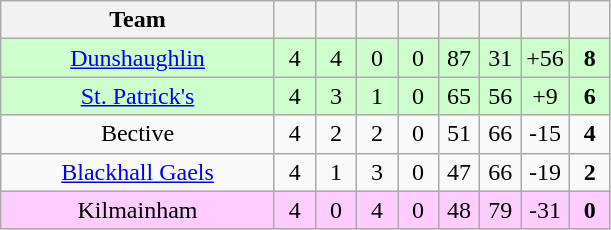<table class="wikitable" style="text-align:center">
<tr>
<th style="width:175px;">Team</th>
<th width="20"></th>
<th width="20"></th>
<th width="20"></th>
<th width="20"></th>
<th width="20"></th>
<th width="20"></th>
<th width="20"></th>
<th width="20"></th>
</tr>
<tr style="background:#cfc;">
<td><a href='#'>Dunshaughlin</a></td>
<td>4</td>
<td>4</td>
<td>0</td>
<td>0</td>
<td>87</td>
<td>31</td>
<td>+56</td>
<td><strong>8</strong></td>
</tr>
<tr style="background:#cfc;">
<td><a href='#'>St. Patrick's</a></td>
<td>4</td>
<td>3</td>
<td>1</td>
<td>0</td>
<td>65</td>
<td>56</td>
<td>+9</td>
<td><strong>6</strong></td>
</tr>
<tr>
<td>Bective</td>
<td>4</td>
<td>2</td>
<td>2</td>
<td>0</td>
<td>51</td>
<td>66</td>
<td>-15</td>
<td><strong>4</strong></td>
</tr>
<tr>
<td><a href='#'>Blackhall Gaels</a></td>
<td>4</td>
<td>1</td>
<td>3</td>
<td>0</td>
<td>47</td>
<td>66</td>
<td>-19</td>
<td><strong>2</strong></td>
</tr>
<tr style="background:#fcf;">
<td>Kilmainham</td>
<td>4</td>
<td>0</td>
<td>4</td>
<td>0</td>
<td>48</td>
<td>79</td>
<td>-31</td>
<td><strong>0</strong></td>
</tr>
</table>
